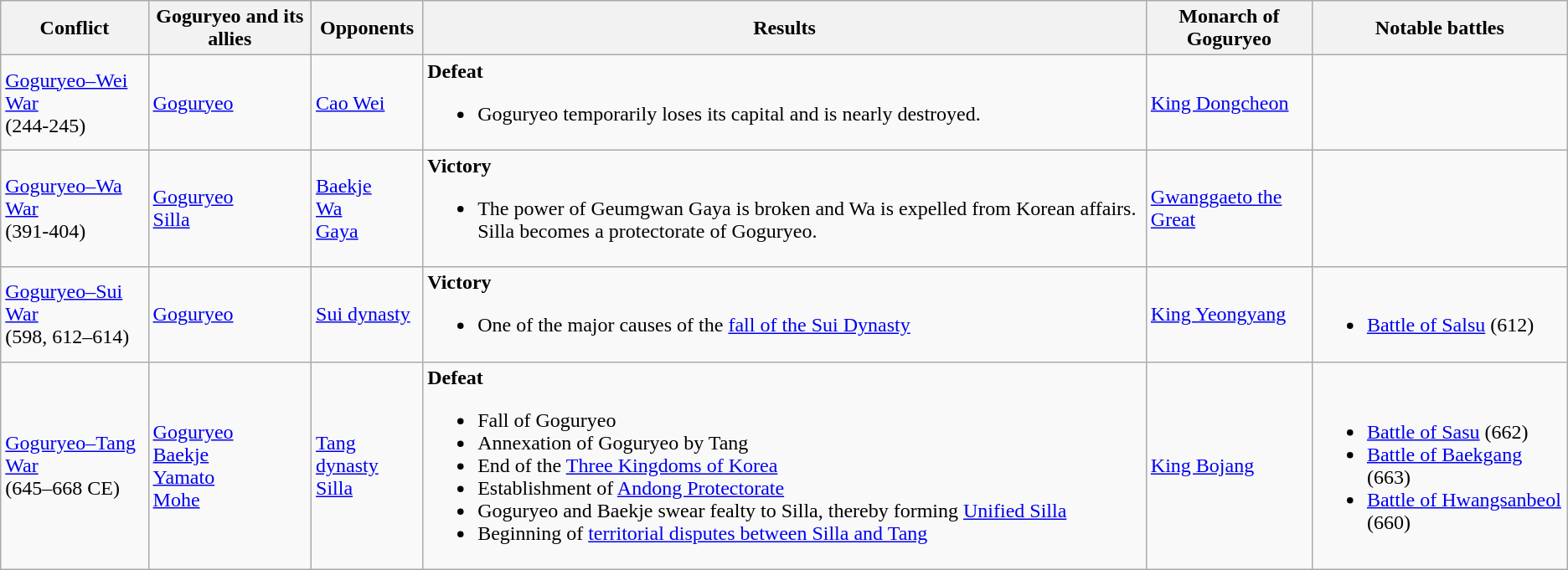<table class="wikitable sortable">
<tr>
<th rowspan="1">Conflict</th>
<th rowspan="1">Goguryeo and its allies</th>
<th rowspan="1">Opponents</th>
<th rowspan="1">Results</th>
<th>Monarch of Goguryeo</th>
<th>Notable battles</th>
</tr>
<tr>
<td><a href='#'>Goguryeo–Wei War</a><br>(244-245)</td>
<td><a href='#'>Goguryeo</a></td>
<td><a href='#'>Cao Wei</a></td>
<td><strong>Defeat</strong><br><ul><li>Goguryeo temporarily loses its capital and is nearly destroyed.</li></ul></td>
<td><a href='#'>King Dongcheon</a></td>
<td></td>
</tr>
<tr>
<td><a href='#'>Goguryeo–Wa War</a><br>(391-404)</td>
<td><a href='#'>Goguryeo</a><br><a href='#'>Silla</a></td>
<td><a href='#'>Baekje</a><br><a href='#'>Wa</a><br><a href='#'>Gaya</a></td>
<td><strong>Victory</strong><br><ul><li>The power of Geumgwan Gaya is broken and Wa is expelled from Korean affairs. Silla becomes a protectorate of Goguryeo.</li></ul></td>
<td><a href='#'>Gwanggaeto the Great</a></td>
<td></td>
</tr>
<tr>
<td><a href='#'>Goguryeo–Sui War</a><br>(598, 612–614)</td>
<td><a href='#'>Goguryeo</a></td>
<td><a href='#'>Sui dynasty</a></td>
<td><strong>Victory</strong><br><ul><li>One of the major causes of the <a href='#'>fall of the Sui Dynasty</a></li></ul></td>
<td><a href='#'>King Yeongyang</a></td>
<td><br><ul><li><a href='#'>Battle of Salsu</a> (612)</li></ul></td>
</tr>
<tr>
<td><a href='#'>Goguryeo–Tang War</a><br>(645–668 CE)</td>
<td><a href='#'>Goguryeo</a><br><a href='#'>Baekje</a><br><a href='#'>Yamato</a><br><a href='#'>Mohe</a></td>
<td><a href='#'>Tang dynasty</a><br><a href='#'>Silla</a></td>
<td><strong>Defeat</strong><br><ul><li>Fall of Goguryeo</li><li>Annexation of Goguryeo by Tang</li><li>End of the <a href='#'>Three Kingdoms of Korea</a></li><li>Establishment of <a href='#'>Andong Protectorate</a></li><li>Goguryeo and Baekje swear fealty to Silla, thereby forming <a href='#'>Unified Silla</a></li><li>Beginning of <a href='#'>territorial disputes between Silla and Tang</a></li></ul></td>
<td><a href='#'>King Bojang</a></td>
<td><br><ul><li><a href='#'>Battle of Sasu</a> (662)</li><li><a href='#'>Battle of Baekgang</a> (663)</li><li><a href='#'>Battle of Hwangsanbeol</a> (660)</li></ul></td>
</tr>
</table>
